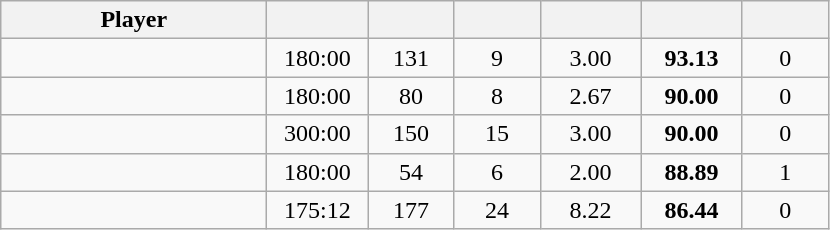<table class="wikitable sortable" style="text-align:center;">
<tr>
<th width="170px">Player</th>
<th width="60px"></th>
<th width="50px"></th>
<th width="50px"></th>
<th width="60px"></th>
<th width="60px"></th>
<th width="50px"></th>
</tr>
<tr>
<td align="left"> </td>
<td>180:00</td>
<td>131</td>
<td>9</td>
<td>3.00</td>
<td><strong>93.13</strong></td>
<td>0</td>
</tr>
<tr>
<td align="left"> </td>
<td>180:00</td>
<td>80</td>
<td>8</td>
<td>2.67</td>
<td><strong>90.00</strong></td>
<td>0</td>
</tr>
<tr>
<td align="left"> </td>
<td>300:00</td>
<td>150</td>
<td>15</td>
<td>3.00</td>
<td><strong>90.00</strong></td>
<td>0</td>
</tr>
<tr>
<td align="left"> </td>
<td>180:00</td>
<td>54</td>
<td>6</td>
<td>2.00</td>
<td><strong>88.89</strong></td>
<td>1</td>
</tr>
<tr>
<td align="left"> </td>
<td>175:12</td>
<td>177</td>
<td>24</td>
<td>8.22</td>
<td><strong>86.44</strong></td>
<td>0</td>
</tr>
</table>
